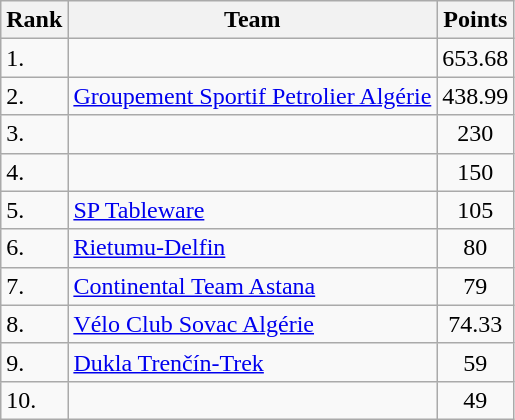<table class="wikitable sortable">
<tr>
<th>Rank</th>
<th>Team</th>
<th>Points</th>
</tr>
<tr>
<td>1.</td>
<td></td>
<td align=center>653.68</td>
</tr>
<tr>
<td>2.</td>
<td><a href='#'>Groupement Sportif Petrolier Algérie</a></td>
<td align=center>438.99</td>
</tr>
<tr>
<td>3.</td>
<td></td>
<td align=center>230</td>
</tr>
<tr>
<td>4.</td>
<td></td>
<td align=center>150</td>
</tr>
<tr>
<td>5.</td>
<td><a href='#'>SP Tableware</a></td>
<td align=center>105</td>
</tr>
<tr>
<td>6.</td>
<td><a href='#'>Rietumu-Delfin</a></td>
<td align=center>80</td>
</tr>
<tr>
<td>7.</td>
<td><a href='#'>Continental Team Astana</a></td>
<td align=center>79</td>
</tr>
<tr>
<td>8.</td>
<td><a href='#'>Vélo Club Sovac Algérie</a></td>
<td align=center>74.33</td>
</tr>
<tr>
<td>9.</td>
<td><a href='#'>Dukla Trenčín-Trek</a></td>
<td align=center>59</td>
</tr>
<tr>
<td>10.</td>
<td></td>
<td align=center>49</td>
</tr>
</table>
